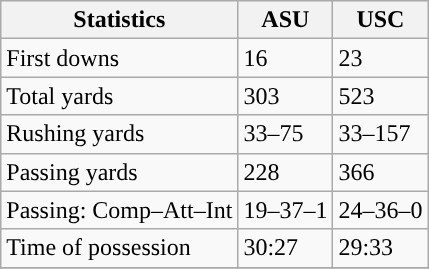<table class="wikitable" style="float: left;">
<tr>
<th>Statistics</th>
<th>ASU</th>
<th>USC</th>
</tr>
<tr>
<td>First downs</td>
<td>16</td>
<td>23</td>
</tr>
<tr>
<td>Total yards</td>
<td>303</td>
<td>523</td>
</tr>
<tr>
<td>Rushing yards</td>
<td>33–75</td>
<td>33–157</td>
</tr>
<tr>
<td>Passing yards</td>
<td>228</td>
<td>366</td>
</tr>
<tr>
<td>Passing: Comp–Att–Int</td>
<td>19–37–1</td>
<td>24–36–0</td>
</tr>
<tr>
<td>Time of possession</td>
<td>30:27</td>
<td>29:33</td>
</tr>
<tr>
</tr>
</table>
